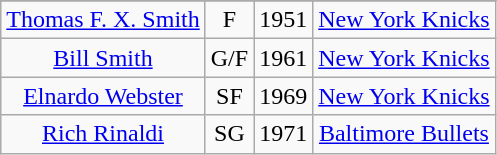<table class="wikitable">
<tr>
</tr>
<tr align="center">
<td><a href='#'>Thomas F. X. Smith</a></td>
<td>F</td>
<td>1951</td>
<td><a href='#'>New York Knicks</a></td>
</tr>
<tr align="center">
<td><a href='#'>Bill Smith</a></td>
<td>G/F</td>
<td>1961</td>
<td><a href='#'>New York Knicks</a></td>
</tr>
<tr align="center">
<td><a href='#'>Elnardo Webster</a></td>
<td>SF</td>
<td>1969</td>
<td><a href='#'>New York Knicks</a></td>
</tr>
<tr align="center">
<td><a href='#'>Rich Rinaldi</a></td>
<td>SG</td>
<td>1971</td>
<td><a href='#'>Baltimore Bullets</a></td>
</tr>
</table>
